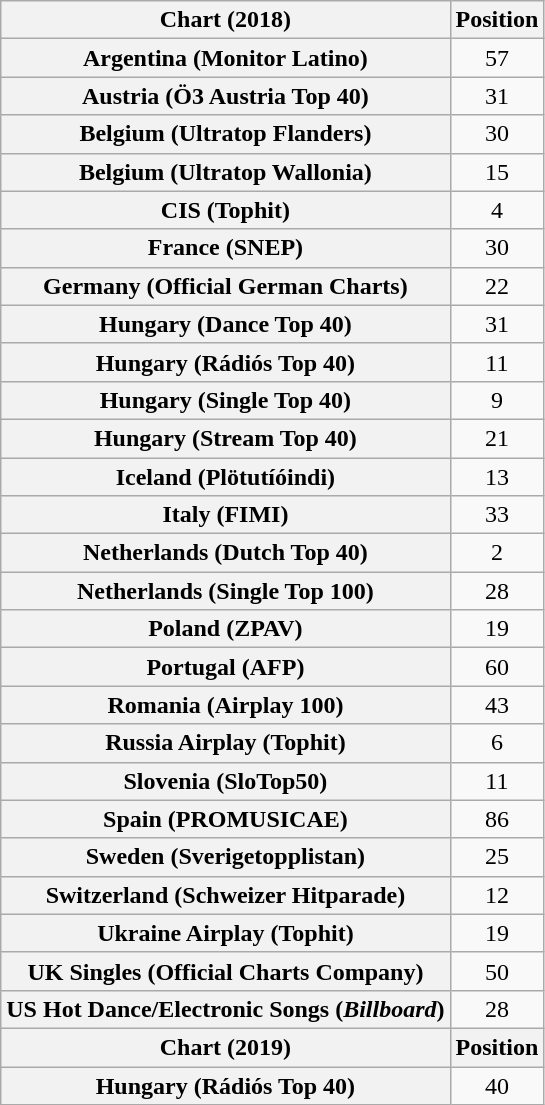<table class="wikitable plainrowheaders sortable" style="text-align:center">
<tr>
<th scope="col">Chart (2018)</th>
<th scope="col">Position</th>
</tr>
<tr>
<th scope="row">Argentina (Monitor Latino)</th>
<td>57</td>
</tr>
<tr>
<th scope="row">Austria (Ö3 Austria Top 40)</th>
<td>31</td>
</tr>
<tr>
<th scope="row">Belgium (Ultratop Flanders)</th>
<td>30</td>
</tr>
<tr>
<th scope="row">Belgium (Ultratop Wallonia)</th>
<td>15</td>
</tr>
<tr>
<th scope="row">CIS (Tophit)</th>
<td>4</td>
</tr>
<tr>
<th scope="row">France (SNEP)</th>
<td>30</td>
</tr>
<tr>
<th scope="row">Germany (Official German Charts)</th>
<td>22</td>
</tr>
<tr>
<th scope="row">Hungary (Dance Top 40)</th>
<td>31</td>
</tr>
<tr>
<th scope="row">Hungary (Rádiós Top 40)</th>
<td>11</td>
</tr>
<tr>
<th scope="row">Hungary (Single Top 40)</th>
<td>9</td>
</tr>
<tr>
<th scope="row">Hungary (Stream Top 40)</th>
<td>21</td>
</tr>
<tr>
<th scope="row">Iceland (Plötutíóindi)</th>
<td>13</td>
</tr>
<tr>
<th scope="row">Italy (FIMI)</th>
<td>33</td>
</tr>
<tr>
<th scope="row">Netherlands (Dutch Top 40)</th>
<td>2</td>
</tr>
<tr>
<th scope="row">Netherlands (Single Top 100)</th>
<td>28</td>
</tr>
<tr>
<th scope="row">Poland (ZPAV)</th>
<td>19</td>
</tr>
<tr>
<th scope="row">Portugal (AFP)</th>
<td>60</td>
</tr>
<tr>
<th scope="row">Romania (Airplay 100)</th>
<td>43</td>
</tr>
<tr>
<th scope="row">Russia Airplay (Tophit)</th>
<td style="text-align:center;">6</td>
</tr>
<tr>
<th scope="row">Slovenia (SloTop50)</th>
<td>11</td>
</tr>
<tr>
<th scope="row">Spain (PROMUSICAE)</th>
<td>86</td>
</tr>
<tr>
<th scope="row">Sweden (Sverigetopplistan)</th>
<td>25</td>
</tr>
<tr>
<th scope="row">Switzerland (Schweizer Hitparade)</th>
<td>12</td>
</tr>
<tr>
<th scope="row">Ukraine Airplay (Tophit)</th>
<td style="text-align:center;">19</td>
</tr>
<tr>
<th scope="row">UK Singles (Official Charts Company)</th>
<td>50</td>
</tr>
<tr>
<th scope="row">US Hot Dance/Electronic Songs (<em>Billboard</em>)</th>
<td>28</td>
</tr>
<tr>
<th scope="col">Chart (2019)</th>
<th scope="col">Position</th>
</tr>
<tr>
<th scope="row">Hungary (Rádiós Top 40)</th>
<td>40</td>
</tr>
</table>
